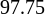<table style="text-align:center">
<tr>
<th width=223></th>
<th width=100></th>
<th width=223></th>
</tr>
<tr>
<td align=right><small>97.75</small> </td>
<td></td>
<td align=left></td>
</tr>
<tr>
<td align=right></td>
<td></td>
<td align=left></td>
</tr>
</table>
